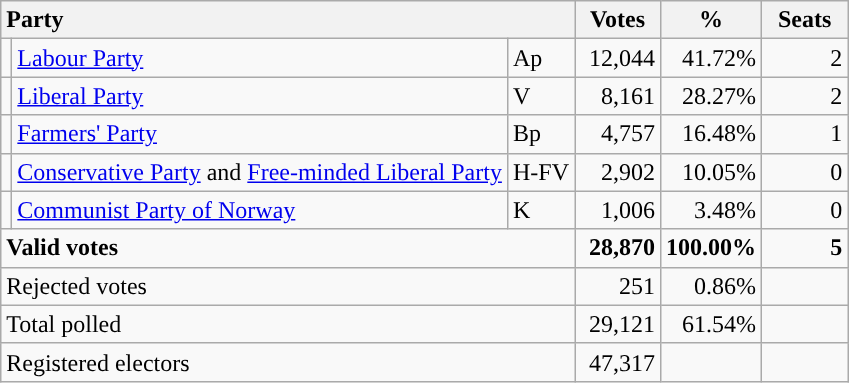<table class="wikitable" border="1" style="text-align:right;">
<tr>
<th style="text-align:left;" colspan=3>Party</th>
<th align=center width="50">Votes</th>
<th align=center width="50">%</th>
<th align=center width="50">Seats</th>
</tr>
<tr>
<td style="color:inherit;background:"></td>
<td align=left><a href='#'>Labour Party</a></td>
<td align=left>Ap</td>
<td>12,044</td>
<td>41.72%</td>
<td>2</td>
</tr>
<tr>
<td style="color:inherit;background:"></td>
<td align=left><a href='#'>Liberal Party</a></td>
<td align=left>V</td>
<td>8,161</td>
<td>28.27%</td>
<td>2</td>
</tr>
<tr>
<td style="color:inherit;background:"></td>
<td align=left><a href='#'>Farmers' Party</a></td>
<td align=left>Bp</td>
<td>4,757</td>
<td>16.48%</td>
<td>1</td>
</tr>
<tr>
<td></td>
<td align=left><a href='#'>Conservative Party</a> and <a href='#'>Free-minded Liberal Party</a></td>
<td align=left>H-FV</td>
<td>2,902</td>
<td>10.05%</td>
<td>0</td>
</tr>
<tr>
<td style="color:inherit;background:"></td>
<td align=left><a href='#'>Communist Party of Norway</a></td>
<td align=left>K</td>
<td>1,006</td>
<td>3.48%</td>
<td>0</td>
</tr>
<tr style="font-weight:bold">
<td align=left colspan=3>Valid votes</td>
<td>28,870</td>
<td>100.00%</td>
<td>5</td>
</tr>
<tr>
<td align=left colspan=3>Rejected votes</td>
<td>251</td>
<td>0.86%</td>
<td></td>
</tr>
<tr>
<td align=left colspan=3>Total polled</td>
<td>29,121</td>
<td>61.54%</td>
<td></td>
</tr>
<tr>
<td align=left colspan=3>Registered electors</td>
<td>47,317</td>
<td></td>
<td></td>
</tr>
</table>
